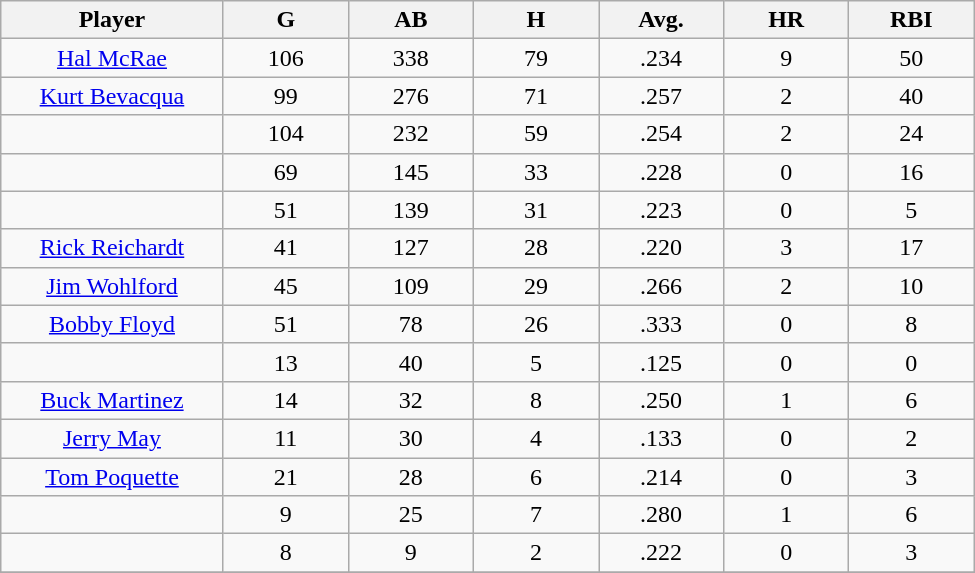<table class="wikitable sortable">
<tr>
<th bgcolor="#DDDDFF" width="16%">Player</th>
<th bgcolor="#DDDDFF" width="9%">G</th>
<th bgcolor="#DDDDFF" width="9%">AB</th>
<th bgcolor="#DDDDFF" width="9%">H</th>
<th bgcolor="#DDDDFF" width="9%">Avg.</th>
<th bgcolor="#DDDDFF" width="9%">HR</th>
<th bgcolor="#DDDDFF" width="9%">RBI</th>
</tr>
<tr align="center">
<td><a href='#'>Hal McRae</a></td>
<td>106</td>
<td>338</td>
<td>79</td>
<td>.234</td>
<td>9</td>
<td>50</td>
</tr>
<tr align=center>
<td><a href='#'>Kurt Bevacqua</a></td>
<td>99</td>
<td>276</td>
<td>71</td>
<td>.257</td>
<td>2</td>
<td>40</td>
</tr>
<tr align=center>
<td></td>
<td>104</td>
<td>232</td>
<td>59</td>
<td>.254</td>
<td>2</td>
<td>24</td>
</tr>
<tr align="center">
<td></td>
<td>69</td>
<td>145</td>
<td>33</td>
<td>.228</td>
<td>0</td>
<td>16</td>
</tr>
<tr align="center">
<td></td>
<td>51</td>
<td>139</td>
<td>31</td>
<td>.223</td>
<td>0</td>
<td>5</td>
</tr>
<tr align="center">
<td><a href='#'>Rick Reichardt</a></td>
<td>41</td>
<td>127</td>
<td>28</td>
<td>.220</td>
<td>3</td>
<td>17</td>
</tr>
<tr align=center>
<td><a href='#'>Jim Wohlford</a></td>
<td>45</td>
<td>109</td>
<td>29</td>
<td>.266</td>
<td>2</td>
<td>10</td>
</tr>
<tr align=center>
<td><a href='#'>Bobby Floyd</a></td>
<td>51</td>
<td>78</td>
<td>26</td>
<td>.333</td>
<td>0</td>
<td>8</td>
</tr>
<tr align=center>
<td></td>
<td>13</td>
<td>40</td>
<td>5</td>
<td>.125</td>
<td>0</td>
<td>0</td>
</tr>
<tr align="center">
<td><a href='#'>Buck Martinez</a></td>
<td>14</td>
<td>32</td>
<td>8</td>
<td>.250</td>
<td>1</td>
<td>6</td>
</tr>
<tr align=center>
<td><a href='#'>Jerry May</a></td>
<td>11</td>
<td>30</td>
<td>4</td>
<td>.133</td>
<td>0</td>
<td>2</td>
</tr>
<tr align=center>
<td><a href='#'>Tom Poquette</a></td>
<td>21</td>
<td>28</td>
<td>6</td>
<td>.214</td>
<td>0</td>
<td>3</td>
</tr>
<tr align=center>
<td></td>
<td>9</td>
<td>25</td>
<td>7</td>
<td>.280</td>
<td>1</td>
<td>6</td>
</tr>
<tr align="center">
<td></td>
<td>8</td>
<td>9</td>
<td>2</td>
<td>.222</td>
<td>0</td>
<td>3</td>
</tr>
<tr align="center">
</tr>
</table>
